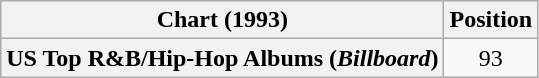<table class="wikitable plainrowheaders" style="text-align:center">
<tr>
<th scope="col">Chart (1993)</th>
<th scope="col">Position</th>
</tr>
<tr>
<th scope="row">US Top R&B/Hip-Hop Albums (<em>Billboard</em>)</th>
<td>93</td>
</tr>
</table>
